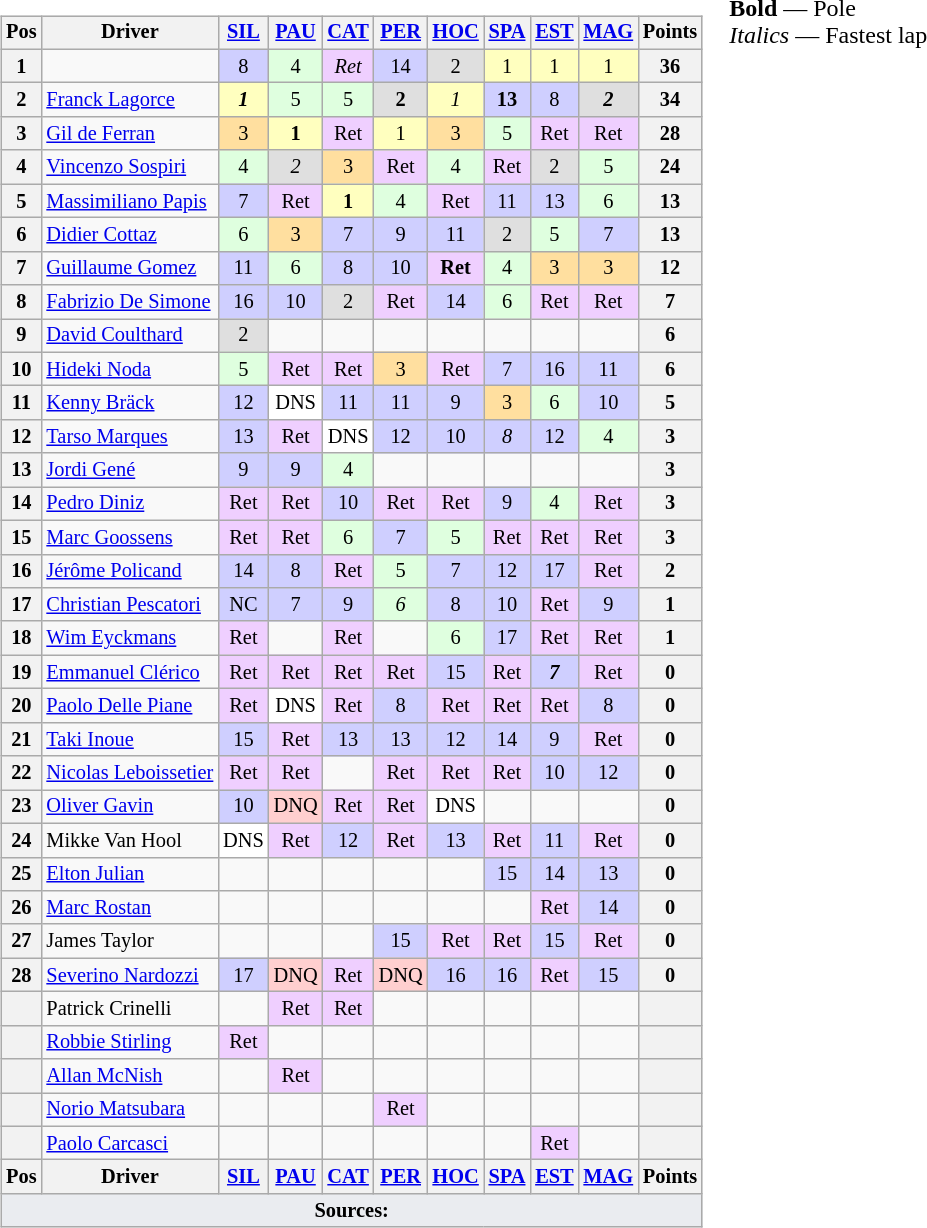<table>
<tr valign="top">
<td><br><table class="wikitable" style="font-size: 85%; text-align:center;">
<tr valign="top">
<th valign="middle">Pos</th>
<th valign="middle">Driver</th>
<th valign="middle"><a href='#'>SIL</a><br></th>
<th valign="middle"><a href='#'>PAU</a><br></th>
<th valign="middle"><a href='#'>CAT</a><br></th>
<th valign="middle"><a href='#'>PER</a><br></th>
<th valign="middle"><a href='#'>HOC</a><br></th>
<th valign="middle"><a href='#'>SPA</a><br></th>
<th valign="middle"><a href='#'>EST</a><br></th>
<th valign="middle"><a href='#'>MAG</a><br></th>
<th valign="middle">Points</th>
</tr>
<tr>
<th>1</th>
<td align="left"></td>
<td style="background:#CFCFFF;">8</td>
<td style="background:#DFFFDF;">4</td>
<td style="background:#EFCFFF;"><em>Ret</em></td>
<td style="background:#CFCFFF;">14</td>
<td style="background:#DFDFDF;">2</td>
<td style="background:#FFFFBF;">1</td>
<td style="background:#FFFFBF;">1</td>
<td style="background:#FFFFBF;">1</td>
<th>36</th>
</tr>
<tr>
<th>2</th>
<td align="left"> <a href='#'>Franck Lagorce</a></td>
<td style="background:#FFFFBF;"><strong><em>1</em></strong></td>
<td style="background:#DFFFDF;">5</td>
<td style="background:#DFFFDF;">5</td>
<td style="background:#DFDFDF;"><strong>2</strong></td>
<td style="background:#FFFFBF;"><em>1</em></td>
<td style="background:#CFCFFF;"><strong>13</strong></td>
<td style="background:#CFCFFF;">8</td>
<td style="background:#DFDFDF;"><strong><em>2</em></strong></td>
<th>34</th>
</tr>
<tr>
<th>3</th>
<td align="left"> <a href='#'>Gil de Ferran</a></td>
<td style="background:#FFDF9F;">3</td>
<td style="background:#FFFFBF;"><strong>1</strong></td>
<td style="background:#EFCFFF;">Ret</td>
<td style="background:#FFFFBF;">1</td>
<td style="background:#FFDF9F;">3</td>
<td style="background:#DFFFDF;">5</td>
<td style="background:#EFCFFF;">Ret</td>
<td style="background:#EFCFFF;">Ret</td>
<th>28</th>
</tr>
<tr>
<th>4</th>
<td align="left"> <a href='#'>Vincenzo Sospiri</a></td>
<td style="background:#DFFFDF;">4</td>
<td style="background:#DFDFDF;"><em>2</em></td>
<td style="background:#FFDF9F;">3</td>
<td style="background:#EFCFFF;">Ret</td>
<td style="background:#DFFFDF;">4</td>
<td style="background:#EFCFFF;">Ret</td>
<td style="background:#DFDFDF;">2</td>
<td style="background:#DFFFDF;">5</td>
<th>24</th>
</tr>
<tr>
<th>5</th>
<td align="left"> <a href='#'>Massimiliano Papis</a></td>
<td style="background:#CFCFFF;">7</td>
<td style="background:#EFCFFF;">Ret</td>
<td style="background:#FFFFBF;"><strong>1</strong></td>
<td style="background:#DFFFDF;">4</td>
<td style="background:#EFCFFF;">Ret</td>
<td style="background:#CFCFFF;">11</td>
<td style="background:#CFCFFF;">13</td>
<td style="background:#DFFFDF;">6</td>
<th>13</th>
</tr>
<tr>
<th>6</th>
<td align="left"> <a href='#'>Didier Cottaz</a></td>
<td style="background:#DFFFDF;">6</td>
<td style="background:#FFDF9F;">3</td>
<td style="background:#CFCFFF;">7</td>
<td style="background:#CFCFFF;">9</td>
<td style="background:#CFCFFF;">11</td>
<td style="background:#DFDFDF;">2</td>
<td style="background:#DFFFDF;">5</td>
<td style="background:#CFCFFF;">7</td>
<th>13</th>
</tr>
<tr>
<th>7</th>
<td align="left"> <a href='#'>Guillaume Gomez</a></td>
<td style="background:#CFCFFF;">11</td>
<td style="background:#DFFFDF;">6</td>
<td style="background:#CFCFFF;">8</td>
<td style="background:#CFCFFF;">10</td>
<td style="background:#EFCFFF;"><strong>Ret</strong></td>
<td style="background:#DFFFDF;">4</td>
<td style="background:#FFDF9F;">3</td>
<td style="background:#FFDF9F;">3</td>
<th>12</th>
</tr>
<tr>
<th>8</th>
<td align="left"> <a href='#'>Fabrizio De Simone</a></td>
<td style="background:#CFCFFF;">16</td>
<td style="background:#CFCFFF;">10</td>
<td style="background:#DFDFDF;">2</td>
<td style="background:#EFCFFF;">Ret</td>
<td style="background:#CFCFFF;">14</td>
<td style="background:#DFFFDF;">6</td>
<td style="background:#EFCFFF;">Ret</td>
<td style="background:#EFCFFF;">Ret</td>
<th>7</th>
</tr>
<tr>
<th>9</th>
<td align="left"> <a href='#'>David Coulthard</a></td>
<td style="background:#DFDFDF;">2</td>
<td></td>
<td></td>
<td></td>
<td></td>
<td></td>
<td></td>
<td></td>
<th>6</th>
</tr>
<tr>
<th>10</th>
<td align="left"> <a href='#'>Hideki Noda</a></td>
<td style="background:#DFFFDF;">5</td>
<td style="background:#EFCFFF;">Ret</td>
<td style="background:#EFCFFF;">Ret</td>
<td style="background:#FFDF9F;">3</td>
<td style="background:#EFCFFF;">Ret</td>
<td style="background:#CFCFFF;">7</td>
<td style="background:#CFCFFF;">16</td>
<td style="background:#CFCFFF;">11</td>
<th>6</th>
</tr>
<tr>
<th>11</th>
<td align="left"> <a href='#'>Kenny Bräck</a></td>
<td style="background:#CFCFFF;">12</td>
<td style="background:#ffffff;">DNS</td>
<td style="background:#CFCFFF;">11</td>
<td style="background:#CFCFFF;">11</td>
<td style="background:#CFCFFF;">9</td>
<td style="background:#FFDF9F;">3</td>
<td style="background:#DFFFDF;">6</td>
<td style="background:#CFCFFF;">10</td>
<th>5</th>
</tr>
<tr>
<th>12</th>
<td align="left"> <a href='#'>Tarso Marques</a></td>
<td style="background:#CFCFFF;">13</td>
<td style="background:#EFCFFF;">Ret</td>
<td style="background:#ffffff;">DNS</td>
<td style="background:#CFCFFF;">12</td>
<td style="background:#CFCFFF;">10</td>
<td style="background:#CFCFFF;"><em>8</em></td>
<td style="background:#CFCFFF;">12</td>
<td style="background:#DFFFDF;">4</td>
<th>3</th>
</tr>
<tr>
<th>13</th>
<td align="left"> <a href='#'>Jordi Gené</a></td>
<td style="background:#CFCFFF;">9</td>
<td style="background:#CFCFFF;">9</td>
<td style="background:#DFFFDF;">4</td>
<td></td>
<td></td>
<td></td>
<td></td>
<td></td>
<th>3</th>
</tr>
<tr>
<th>14</th>
<td align="left"> <a href='#'>Pedro Diniz</a></td>
<td style="background:#EFCFFF;">Ret</td>
<td style="background:#EFCFFF;">Ret</td>
<td style="background:#CFCFFF;">10</td>
<td style="background:#EFCFFF;">Ret</td>
<td style="background:#EFCFFF;">Ret</td>
<td style="background:#CFCFFF;">9</td>
<td style="background:#DFFFDF;">4</td>
<td style="background:#EFCFFF;">Ret</td>
<th>3</th>
</tr>
<tr>
<th>15</th>
<td align="left"> <a href='#'>Marc Goossens</a></td>
<td style="background:#EFCFFF;">Ret</td>
<td style="background:#EFCFFF;">Ret</td>
<td style="background:#DFFFDF;">6</td>
<td style="background:#CFCFFF;">7</td>
<td style="background:#DFFFDF;">5</td>
<td style="background:#EFCFFF;">Ret</td>
<td style="background:#EFCFFF;">Ret</td>
<td style="background:#EFCFFF;">Ret</td>
<th>3</th>
</tr>
<tr>
<th>16</th>
<td align="left"> <a href='#'>Jérôme Policand</a></td>
<td style="background:#CFCFFF;">14</td>
<td style="background:#CFCFFF;">8</td>
<td style="background:#EFCFFF;">Ret</td>
<td style="background:#DFFFDF;">5</td>
<td style="background:#CFCFFF;">7</td>
<td style="background:#CFCFFF;">12</td>
<td style="background:#CFCFFF;">17</td>
<td style="background:#EFCFFF;">Ret</td>
<th>2</th>
</tr>
<tr>
<th>17</th>
<td align="left"> <a href='#'>Christian Pescatori</a></td>
<td style="background:#CFCFFF;">NC</td>
<td style="background:#CFCFFF;">7</td>
<td style="background:#CFCFFF;">9</td>
<td style="background:#DFFFDF;"><em>6</em></td>
<td style="background:#CFCFFF;">8</td>
<td style="background:#CFCFFF;">10</td>
<td style="background:#EFCFFF;">Ret</td>
<td style="background:#CFCFFF;">9</td>
<th>1</th>
</tr>
<tr>
<th>18</th>
<td align="left"> <a href='#'>Wim Eyckmans</a></td>
<td style="background:#EFCFFF;">Ret</td>
<td></td>
<td style="background:#EFCFFF;">Ret</td>
<td></td>
<td style="background:#DFFFDF;">6</td>
<td style="background:#CFCFFF;">17</td>
<td style="background:#EFCFFF;">Ret</td>
<td style="background:#EFCFFF;">Ret</td>
<th>1</th>
</tr>
<tr>
<th>19</th>
<td align="left"> <a href='#'>Emmanuel Clérico</a></td>
<td style="background:#EFCFFF;">Ret</td>
<td style="background:#EFCFFF;">Ret</td>
<td style="background:#EFCFFF;">Ret</td>
<td style="background:#EFCFFF;">Ret</td>
<td style="background:#CFCFFF;">15</td>
<td style="background:#EFCFFF;">Ret</td>
<td style="background:#CFCFFF;"><strong><em>7</em></strong></td>
<td style="background:#EFCFFF;">Ret</td>
<th>0</th>
</tr>
<tr>
<th>20</th>
<td align="left"> <a href='#'>Paolo Delle Piane</a></td>
<td style="background:#EFCFFF;">Ret</td>
<td style="background:#FFFFFF;">DNS</td>
<td style="background:#EFCFFF;">Ret</td>
<td style="background:#CFCFFF;">8</td>
<td style="background:#EFCFFF;">Ret</td>
<td style="background:#EFCFFF;">Ret</td>
<td style="background:#EFCFFF;">Ret</td>
<td style="background:#CFCFFF;">8</td>
<th>0</th>
</tr>
<tr>
<th>21</th>
<td align="left"> <a href='#'>Taki Inoue</a></td>
<td style="background:#CFCFFF;">15</td>
<td style="background:#EFCFFF;">Ret</td>
<td style="background:#CFCFFF;">13</td>
<td style="background:#CFCFFF;">13</td>
<td style="background:#CFCFFF;">12</td>
<td style="background:#CFCFFF;">14</td>
<td style="background:#CFCFFF;">9</td>
<td style="background:#EFCFFF;">Ret</td>
<th>0</th>
</tr>
<tr>
<th>22</th>
<td align="left"> <a href='#'>Nicolas Leboissetier</a></td>
<td style="background:#EFCFFF;">Ret</td>
<td style="background:#EFCFFF;">Ret</td>
<td></td>
<td style="background:#EFCFFF;">Ret</td>
<td style="background:#EFCFFF;">Ret</td>
<td style="background:#EFCFFF;">Ret</td>
<td style="background:#CFCFFF;">10</td>
<td style="background:#CFCFFF;">12</td>
<th>0</th>
</tr>
<tr>
<th>23</th>
<td align="left"> <a href='#'>Oliver Gavin</a></td>
<td style="background:#CFCFFF;">10</td>
<td style="background:#FFCFCF;">DNQ</td>
<td style="background:#EFCFFF;">Ret</td>
<td style="background:#EFCFFF;">Ret</td>
<td style="background:#FFFFFF;">DNS</td>
<td></td>
<td></td>
<td></td>
<th>0</th>
</tr>
<tr>
<th>24</th>
<td align="left"> Mikke Van Hool</td>
<td style="background:#FFFFFF;">DNS</td>
<td style="background:#EFCFFF;">Ret</td>
<td style="background:#CFCFFF;">12</td>
<td style="background:#EFCFFF;">Ret</td>
<td style="background:#CFCFFF;">13</td>
<td style="background:#EFCFFF;">Ret</td>
<td style="background:#CFCFFF;">11</td>
<td style="background:#EFCFFF;">Ret</td>
<th>0</th>
</tr>
<tr>
<th>25</th>
<td align="left"> <a href='#'>Elton Julian</a></td>
<td></td>
<td></td>
<td></td>
<td></td>
<td></td>
<td style="background:#CFCFFF;">15</td>
<td style="background:#CFCFFF;">14</td>
<td style="background:#CFCFFF;">13</td>
<th>0</th>
</tr>
<tr>
<th>26</th>
<td align="left"> <a href='#'>Marc Rostan</a></td>
<td></td>
<td></td>
<td></td>
<td></td>
<td></td>
<td></td>
<td style="background:#EFCFFF;">Ret</td>
<td style="background:#CFCFFF;">14</td>
<th>0</th>
</tr>
<tr>
<th>27</th>
<td align="left"> James Taylor</td>
<td></td>
<td></td>
<td></td>
<td style="background:#CFCFFF;">15</td>
<td style="background:#EFCFFF;">Ret</td>
<td style="background:#EFCFFF;">Ret</td>
<td style="background:#CFCFFF;">15</td>
<td style="background:#EFCFFF;">Ret</td>
<th>0</th>
</tr>
<tr>
<th>28</th>
<td align="left"> <a href='#'>Severino Nardozzi</a></td>
<td style="background:#CFCFFF;">17</td>
<td style="background:#FFCFCF;">DNQ</td>
<td style="background:#EFCFFF;">Ret</td>
<td style="background:#FFCFCF;">DNQ</td>
<td style="background:#CFCFFF;">16</td>
<td style="background:#CFCFFF;">16</td>
<td style="background:#EFCFFF;">Ret</td>
<td style="background:#CFCFFF;">15</td>
<th>0</th>
</tr>
<tr>
<th></th>
<td align="left"> Patrick Crinelli</td>
<td></td>
<td style="background:#EFCFFF;">Ret</td>
<td style="background:#EFCFFF;">Ret</td>
<td></td>
<td></td>
<td></td>
<td></td>
<td></td>
<th></th>
</tr>
<tr>
<th></th>
<td align="left"> <a href='#'>Robbie Stirling</a></td>
<td style="background:#EFCFFF;">Ret</td>
<td></td>
<td></td>
<td></td>
<td></td>
<td></td>
<td></td>
<td></td>
<th></th>
</tr>
<tr>
<th></th>
<td align="left"> <a href='#'>Allan McNish</a></td>
<td></td>
<td style="background:#EFCFFF;">Ret</td>
<td></td>
<td></td>
<td></td>
<td></td>
<td></td>
<td></td>
<th></th>
</tr>
<tr>
<th></th>
<td align="left"> <a href='#'>Norio Matsubara</a></td>
<td></td>
<td></td>
<td></td>
<td style="background:#EFCFFF;">Ret</td>
<td></td>
<td></td>
<td></td>
<td></td>
<th></th>
</tr>
<tr>
<th></th>
<td align="left"> <a href='#'>Paolo Carcasci</a></td>
<td></td>
<td></td>
<td></td>
<td></td>
<td></td>
<td></td>
<td style="background:#EFCFFF;">Ret</td>
<td></td>
<th></th>
</tr>
<tr valign="top">
<th valign="middle">Pos</th>
<th valign="middle">Driver</th>
<th valign="middle"><a href='#'>SIL</a><br></th>
<th valign="middle"><a href='#'>PAU</a><br></th>
<th valign="middle"><a href='#'>CAT</a><br></th>
<th valign="middle"><a href='#'>PER</a><br></th>
<th valign="middle"><a href='#'>HOC</a><br></th>
<th valign="middle"><a href='#'>SPA</a><br></th>
<th valign="middle"><a href='#'>EST</a><br></th>
<th valign="middle"><a href='#'>MAG</a><br></th>
<th valign="middle">Points</th>
</tr>
<tr>
<td colspan="11" style="background-color:#EAECF0;text-align:center"><strong>Sources:</strong></td>
</tr>
</table>
</td>
<td valign="top"><br>
<span><strong>Bold</strong> — Pole<br>
<em>Italics</em> — Fastest lap</span></td>
</tr>
</table>
